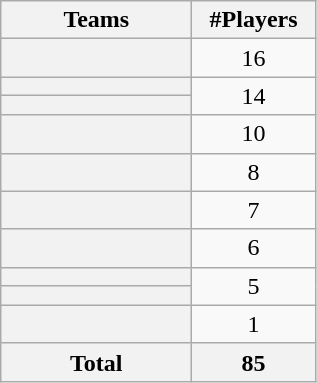<table class="wikitable plainrowheaders" style="text-align:center">
<tr>
<th style="width:120px">Teams</th>
<th style="width:75px">#Players</th>
</tr>
<tr>
<th scope="row"></th>
<td>16</td>
</tr>
<tr>
<th scope="row"></th>
<td rowspan="2">14</td>
</tr>
<tr>
<th scope="row"></th>
</tr>
<tr>
<th scope="row"></th>
<td>10</td>
</tr>
<tr>
<th scope="row"></th>
<td>8</td>
</tr>
<tr>
<th scope="row"></th>
<td>7</td>
</tr>
<tr>
<th scope="row"></th>
<td>6</td>
</tr>
<tr>
<th scope="row"></th>
<td rowspan=2>5</td>
</tr>
<tr>
<th scope="row"></th>
</tr>
<tr>
<th scope="row"></th>
<td>1</td>
</tr>
<tr>
<th>Total</th>
<th>85</th>
</tr>
</table>
